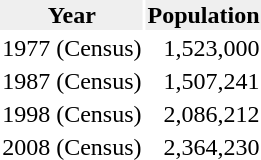<table style="float: right; border:1">
<tr>
<th style="background:#efefef;">Year</th>
<th style="background:#efefef;">Population</th>
</tr>
<tr>
<td>1977 (Census)</td>
<td style="text-align:right;">1,523,000</td>
</tr>
<tr>
<td>1987 (Census)</td>
<td style="text-align:right;">1,507,241</td>
</tr>
<tr>
<td>1998 (Census)</td>
<td style="text-align:right;">2,086,212</td>
</tr>
<tr>
<td>2008 (Census)</td>
<td style="text-align:right;">2,364,230</td>
</tr>
</table>
